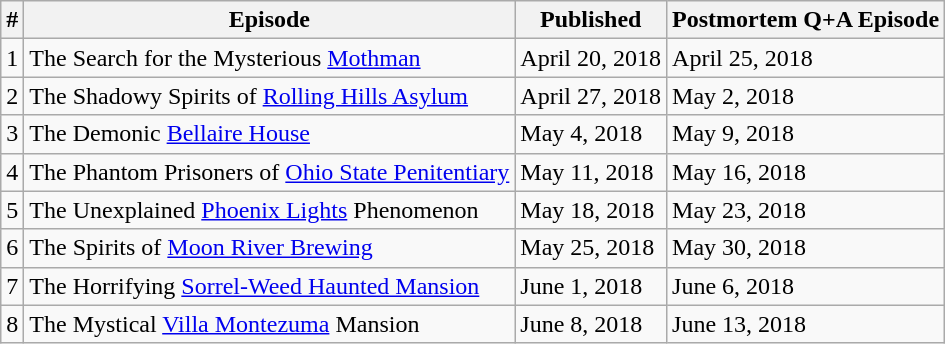<table class="wikitable mw-collapsible">
<tr>
<th>#</th>
<th>Episode</th>
<th>Published</th>
<th>Postmortem Q+A Episode</th>
</tr>
<tr>
<td>1</td>
<td>The Search for the Mysterious <a href='#'>Mothman</a></td>
<td>April 20, 2018</td>
<td>April 25, 2018</td>
</tr>
<tr>
<td>2</td>
<td>The Shadowy Spirits of <a href='#'>Rolling Hills Asylum</a></td>
<td>April 27, 2018</td>
<td>May 2, 2018</td>
</tr>
<tr>
<td>3</td>
<td>The Demonic <a href='#'>Bellaire House</a></td>
<td>May 4, 2018</td>
<td>May 9, 2018</td>
</tr>
<tr>
<td>4</td>
<td>The Phantom Prisoners of <a href='#'>Ohio State Penitentiary</a></td>
<td>May 11, 2018</td>
<td>May 16, 2018</td>
</tr>
<tr>
<td>5</td>
<td>The Unexplained <a href='#'>Phoenix Lights</a> Phenomenon</td>
<td>May 18, 2018</td>
<td>May 23, 2018</td>
</tr>
<tr>
<td>6</td>
<td>The Spirits of <a href='#'>Moon River Brewing</a></td>
<td>May 25, 2018</td>
<td>May 30, 2018</td>
</tr>
<tr>
<td>7</td>
<td>The Horrifying <a href='#'>Sorrel-Weed Haunted Mansion</a></td>
<td>June 1, 2018</td>
<td>June 6, 2018</td>
</tr>
<tr>
<td>8</td>
<td>The Mystical <a href='#'>Villa Montezuma</a> Mansion</td>
<td>June 8, 2018</td>
<td>June 13, 2018</td>
</tr>
</table>
